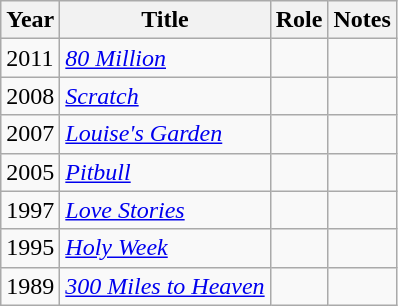<table class="wikitable sortable">
<tr>
<th>Year</th>
<th>Title</th>
<th>Role</th>
<th class="unsortable">Notes</th>
</tr>
<tr>
<td>2011</td>
<td><em><a href='#'>80 Million</a></em></td>
<td></td>
<td></td>
</tr>
<tr>
<td>2008</td>
<td><em><a href='#'>Scratch</a></em></td>
<td></td>
<td></td>
</tr>
<tr>
<td>2007</td>
<td><em><a href='#'>Louise's Garden</a></em></td>
<td></td>
<td></td>
</tr>
<tr>
<td>2005</td>
<td><em><a href='#'>Pitbull</a></em></td>
<td></td>
<td></td>
</tr>
<tr>
<td>1997</td>
<td><em><a href='#'>Love Stories</a></em></td>
<td></td>
<td></td>
</tr>
<tr>
<td>1995</td>
<td><em><a href='#'>Holy Week</a></em></td>
<td></td>
<td></td>
</tr>
<tr>
<td>1989</td>
<td><em><a href='#'>300 Miles to Heaven</a></em></td>
<td></td>
<td></td>
</tr>
</table>
